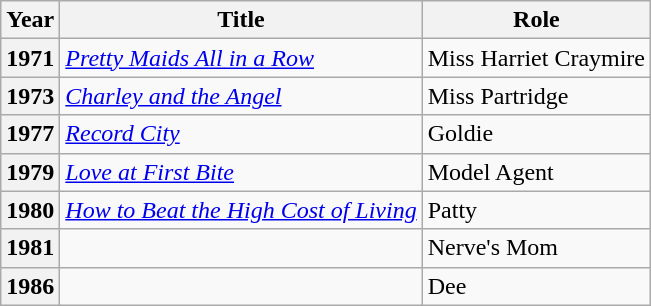<table class="wikitable plainrowheaders sortable">
<tr>
<th scope="col">Year</th>
<th scope="col">Title</th>
<th scope="col">Role</th>
</tr>
<tr>
<th scope=row>1971</th>
<td><em><a href='#'>Pretty Maids All in a Row</a></em></td>
<td>Miss Harriet Craymire</td>
</tr>
<tr>
<th scope=row>1973</th>
<td><em><a href='#'>Charley and the Angel</a></em></td>
<td>Miss Partridge</td>
</tr>
<tr>
<th scope=row>1977</th>
<td><em><a href='#'>Record City</a></em></td>
<td>Goldie</td>
</tr>
<tr>
<th scope=row>1979</th>
<td><em><a href='#'>Love at First Bite</a></em></td>
<td>Model Agent</td>
</tr>
<tr>
<th scope=row>1980</th>
<td><em><a href='#'>How to Beat the High Cost of Living</a></em></td>
<td>Patty</td>
</tr>
<tr>
<th scope=row>1981</th>
<td><em></em></td>
<td>Nerve's Mom</td>
</tr>
<tr>
<th scope=row>1986</th>
<td><em></em></td>
<td>Dee</td>
</tr>
</table>
